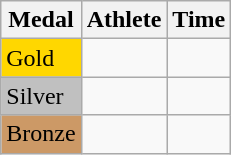<table class="wikitable">
<tr>
<th>Medal</th>
<th>Athlete</th>
<th>Time</th>
</tr>
<tr>
<td bgcolor="gold">Gold</td>
<td></td>
<td></td>
</tr>
<tr>
<td bgcolor="silver">Silver</td>
<td></td>
<td></td>
</tr>
<tr>
<td bgcolor="CC9966">Bronze</td>
<td></td>
<td></td>
</tr>
</table>
